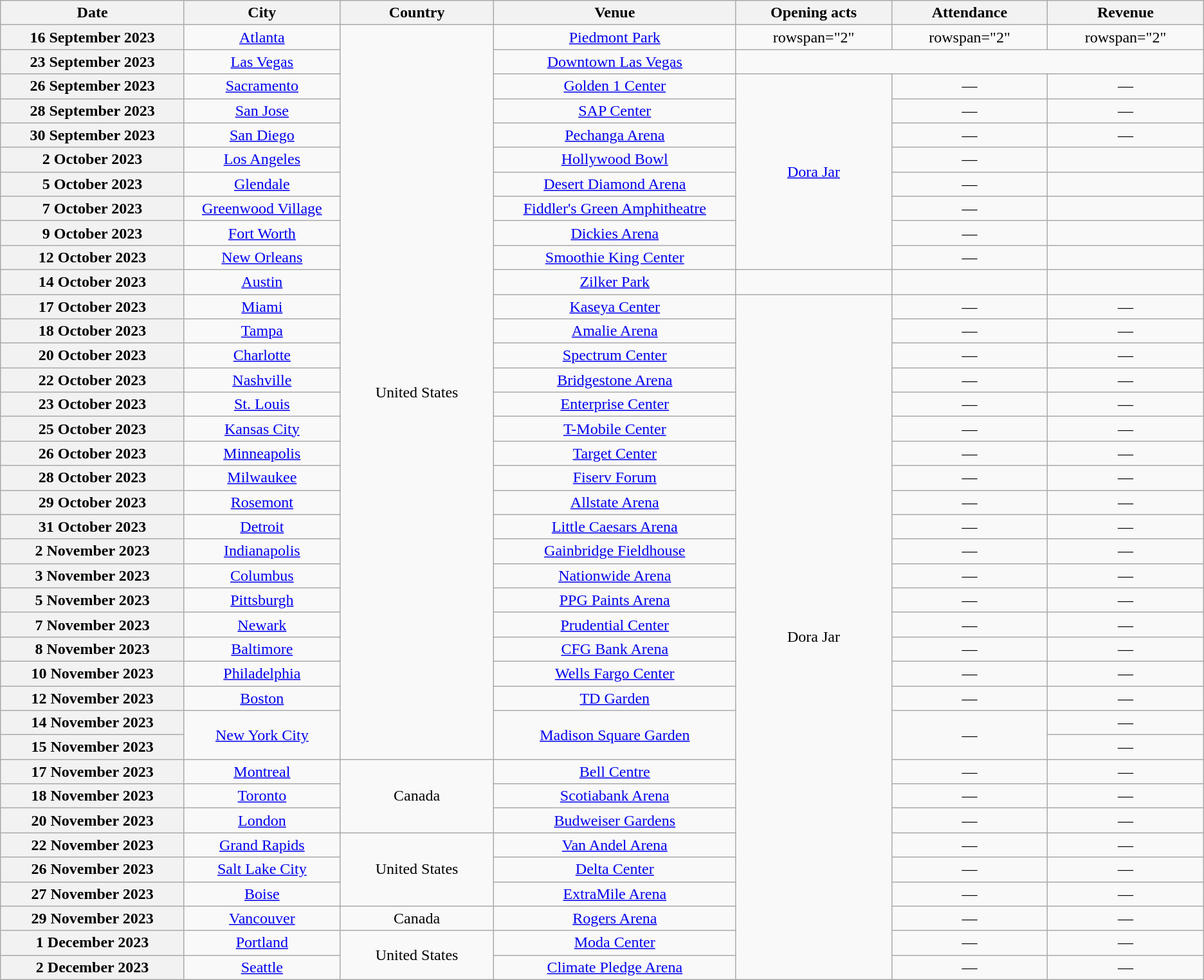<table class="wikitable plainrowheaders" style="text-align:center;">
<tr>
<th scope="col" style="width:12em;">Date</th>
<th scope="col" style="width:10em;">City</th>
<th scope="col" style="width:10em;">Country</th>
<th scope="col" style="width:16em;">Venue</th>
<th scope="col" style="width:10em;">Opening acts</th>
<th scope="col" style="width:10em;">Attendance</th>
<th scope="col" style="width:10em;">Revenue</th>
</tr>
<tr>
<th scope="row" style="text-align:center;">16 September 2023</th>
<td><a href='#'>Atlanta</a></td>
<td rowspan="30">United States</td>
<td><a href='#'>Piedmont Park</a></td>
<td>rowspan="2" </td>
<td>rowspan="2" </td>
<td>rowspan="2" </td>
</tr>
<tr>
<th scope="row" style="text-align:center;">23 September 2023</th>
<td><a href='#'>Las Vegas</a></td>
<td><a href='#'>Downtown Las Vegas</a></td>
</tr>
<tr>
<th scope="row" style="text-align:center;">26 September 2023</th>
<td><a href='#'>Sacramento</a></td>
<td><a href='#'>Golden 1 Center</a></td>
<td rowspan="8"><a href='#'>Dora Jar</a></td>
<td>—</td>
<td>—</td>
</tr>
<tr>
<th scope="row" style="text-align:center;">28 September 2023</th>
<td><a href='#'>San Jose</a></td>
<td><a href='#'>SAP Center</a></td>
<td>—</td>
<td>—</td>
</tr>
<tr>
<th scope="row" style="text-align:center;">30 September 2023</th>
<td><a href='#'>San Diego</a></td>
<td><a href='#'>Pechanga Arena</a></td>
<td>—</td>
<td>—</td>
</tr>
<tr>
<th scope="row" style="text-align:center;">2 October 2023</th>
<td><a href='#'>Los Angeles</a></td>
<td><a href='#'>Hollywood Bowl</a></td>
<td>—</td>
</tr>
<tr>
<th scope="row" style="text-align:center;">5 October 2023</th>
<td><a href='#'>Glendale</a></td>
<td><a href='#'>Desert Diamond Arena</a></td>
<td>—</td>
<td></td>
</tr>
<tr>
<th scope="row" style="text-align:center;">7 October 2023</th>
<td><a href='#'>Greenwood Village</a></td>
<td><a href='#'>Fiddler's Green Amphitheatre</a></td>
<td>—</td>
<td></td>
</tr>
<tr>
<th scope="row" style="text-align:center;">9 October 2023</th>
<td><a href='#'>Fort Worth</a></td>
<td><a href='#'>Dickies Arena</a></td>
<td>—</td>
<td></td>
</tr>
<tr>
<th scope="row" style="text-align:center;">12 October 2023</th>
<td><a href='#'>New Orleans</a></td>
<td><a href='#'>Smoothie King Center</a></td>
<td>—</td>
<td></td>
</tr>
<tr>
<th scope="row" style="text-align:center;">14 October 2023</th>
<td><a href='#'>Austin</a></td>
<td><a href='#'>Zilker Park</a></td>
<td></td>
<td></td>
<td></td>
</tr>
<tr>
<th scope="row" style="text-align:center;">17 October 2023</th>
<td><a href='#'>Miami</a></td>
<td><a href='#'>Kaseya Center</a></td>
<td rowspan="28">Dora Jar</td>
<td>—</td>
<td>—</td>
</tr>
<tr>
<th scope="row" style="text-align:center;">18 October 2023</th>
<td><a href='#'>Tampa</a></td>
<td><a href='#'>Amalie Arena</a></td>
<td>—</td>
<td>—</td>
</tr>
<tr>
<th scope="row" style="text-align:center;">20 October 2023</th>
<td><a href='#'>Charlotte</a></td>
<td><a href='#'>Spectrum Center</a></td>
<td>—</td>
<td>—</td>
</tr>
<tr>
<th scope="row" style="text-align:center;">22 October 2023</th>
<td><a href='#'>Nashville</a></td>
<td><a href='#'>Bridgestone Arena</a></td>
<td>—</td>
<td>—</td>
</tr>
<tr>
<th scope="row" style="text-align:center;">23 October 2023</th>
<td><a href='#'>St. Louis</a></td>
<td><a href='#'>Enterprise Center</a></td>
<td>—</td>
<td>—</td>
</tr>
<tr>
<th scope="row" style="text-align:center;">25 October 2023</th>
<td><a href='#'>Kansas City</a></td>
<td><a href='#'>T-Mobile Center</a></td>
<td>—</td>
<td>—</td>
</tr>
<tr>
<th scope="row" style="text-align:center;">26 October 2023</th>
<td><a href='#'>Minneapolis</a></td>
<td><a href='#'>Target Center</a></td>
<td>—</td>
<td>—</td>
</tr>
<tr>
<th scope="row" style="text-align:center;">28 October 2023</th>
<td><a href='#'>Milwaukee</a></td>
<td><a href='#'>Fiserv Forum</a></td>
<td>—</td>
<td>—</td>
</tr>
<tr>
<th scope="row" style="text-align:center;">29 October 2023</th>
<td><a href='#'>Rosemont</a></td>
<td><a href='#'>Allstate Arena</a></td>
<td>—</td>
<td>—</td>
</tr>
<tr>
<th scope="row" style="text-align:center;">31 October 2023</th>
<td><a href='#'>Detroit</a></td>
<td><a href='#'>Little Caesars Arena</a></td>
<td>—</td>
<td>—</td>
</tr>
<tr>
<th scope="row" style="text-align:center;">2 November 2023</th>
<td><a href='#'>Indianapolis</a></td>
<td><a href='#'>Gainbridge Fieldhouse</a></td>
<td>—</td>
<td>—</td>
</tr>
<tr>
<th scope="row" style="text-align:center;">3 November 2023</th>
<td><a href='#'>Columbus</a></td>
<td><a href='#'>Nationwide Arena</a></td>
<td>—</td>
<td>—</td>
</tr>
<tr>
<th scope="row" style="text-align:center;">5 November 2023</th>
<td><a href='#'>Pittsburgh</a></td>
<td><a href='#'>PPG Paints Arena</a></td>
<td>—</td>
<td>—</td>
</tr>
<tr>
<th scope="row" style="text-align:center;">7 November 2023</th>
<td><a href='#'>Newark</a></td>
<td><a href='#'>Prudential Center</a></td>
<td>—</td>
<td>—</td>
</tr>
<tr>
<th scope="row" style="text-align:center;">8 November 2023</th>
<td><a href='#'>Baltimore</a></td>
<td><a href='#'>CFG Bank Arena</a></td>
<td>—</td>
<td>—</td>
</tr>
<tr>
<th scope="row" style="text-align:center;">10 November 2023</th>
<td><a href='#'>Philadelphia</a></td>
<td><a href='#'>Wells Fargo Center</a></td>
<td>—</td>
<td>—</td>
</tr>
<tr>
<th scope="row" style="text-align:center;">12 November 2023</th>
<td><a href='#'>Boston</a></td>
<td><a href='#'>TD Garden</a></td>
<td>—</td>
<td>—</td>
</tr>
<tr>
<th scope="row" style="text-align:center;">14 November 2023</th>
<td rowspan="2"><a href='#'>New York City</a></td>
<td rowspan="2"><a href='#'>Madison Square Garden</a></td>
<td rowspan="2">—</td>
<td>—</td>
</tr>
<tr>
<th scope="row" style="text-align:center;">15 November 2023</th>
<td>—</td>
</tr>
<tr>
<th scope="row" style="text-align:center;">17 November 2023</th>
<td><a href='#'>Montreal</a></td>
<td rowspan="3">Canada</td>
<td><a href='#'>Bell Centre</a></td>
<td>—</td>
<td>—</td>
</tr>
<tr>
<th scope="row" style="text-align:center;">18 November 2023</th>
<td><a href='#'>Toronto</a></td>
<td><a href='#'>Scotiabank Arena</a></td>
<td>—</td>
<td>—</td>
</tr>
<tr>
<th scope="row" style="text-align:center;">20 November 2023</th>
<td><a href='#'>London</a></td>
<td><a href='#'>Budweiser Gardens</a></td>
<td>—</td>
<td>—</td>
</tr>
<tr>
<th scope="row" style="text-align:center;">22 November 2023</th>
<td><a href='#'>Grand Rapids</a></td>
<td rowspan="3">United States</td>
<td><a href='#'>Van Andel Arena</a></td>
<td>—</td>
<td>—</td>
</tr>
<tr>
<th scope="row" style="text-align:center;">26 November 2023</th>
<td><a href='#'>Salt Lake City</a></td>
<td><a href='#'>Delta Center</a></td>
<td>—</td>
<td>—</td>
</tr>
<tr>
<th scope="row" style="text-align:center;">27 November 2023</th>
<td><a href='#'>Boise</a></td>
<td><a href='#'>ExtraMile Arena</a></td>
<td>—</td>
<td>—</td>
</tr>
<tr>
<th scope="row" style="text-align:center;">29 November 2023</th>
<td><a href='#'>Vancouver</a></td>
<td>Canada</td>
<td><a href='#'>Rogers Arena</a></td>
<td>—</td>
<td>—</td>
</tr>
<tr>
<th scope="row" style="text-align:center;">1 December 2023</th>
<td><a href='#'>Portland</a></td>
<td rowspan="2">United States</td>
<td><a href='#'>Moda Center</a></td>
<td>—</td>
<td>—</td>
</tr>
<tr>
<th scope="row" style="text-align:center;">2 December 2023</th>
<td><a href='#'>Seattle</a></td>
<td><a href='#'>Climate Pledge Arena</a></td>
<td>—</td>
<td>—</td>
</tr>
</table>
